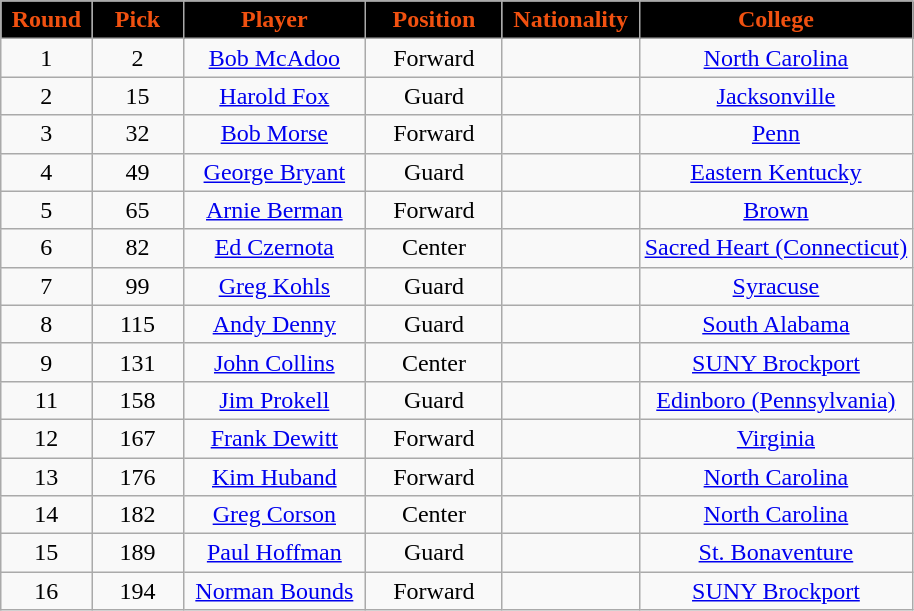<table class="wikitable sortable sortable">
<tr>
<th style="background:#000000; color:#F15110" width="10%">Round</th>
<th style="background:#000000; color:#F15110" width="10%">Pick</th>
<th style="background:#000000; color:#F15110" width="20%">Player</th>
<th style="background:#000000; color:#F15110" width="15%">Position</th>
<th style="background:#000000; color:#F15110" width="15%">Nationality</th>
<th style="background:#000000; color:#F15110" width="30%">College</th>
</tr>
<tr style="text-align: center">
<td>1</td>
<td>2</td>
<td><a href='#'>Bob McAdoo</a></td>
<td>Forward</td>
<td></td>
<td><a href='#'>North Carolina</a></td>
</tr>
<tr style="text-align: center">
<td>2</td>
<td>15</td>
<td><a href='#'>Harold Fox</a></td>
<td>Guard</td>
<td></td>
<td><a href='#'>Jacksonville</a></td>
</tr>
<tr style="text-align: center">
<td>3</td>
<td>32</td>
<td><a href='#'>Bob Morse</a></td>
<td>Forward</td>
<td></td>
<td><a href='#'>Penn</a></td>
</tr>
<tr style="text-align: center">
<td>4</td>
<td>49</td>
<td><a href='#'>George Bryant</a></td>
<td>Guard</td>
<td></td>
<td><a href='#'>Eastern Kentucky</a></td>
</tr>
<tr style="text-align: center">
<td>5</td>
<td>65</td>
<td><a href='#'>Arnie Berman</a></td>
<td>Forward</td>
<td></td>
<td><a href='#'>Brown</a></td>
</tr>
<tr style="text-align: center">
<td>6</td>
<td>82</td>
<td><a href='#'>Ed Czernota</a></td>
<td>Center</td>
<td></td>
<td><a href='#'>Sacred Heart (Connecticut)</a></td>
</tr>
<tr style="text-align: center">
<td>7</td>
<td>99</td>
<td><a href='#'>Greg Kohls</a></td>
<td>Guard</td>
<td></td>
<td><a href='#'>Syracuse</a></td>
</tr>
<tr style="text-align: center">
<td>8</td>
<td>115</td>
<td><a href='#'>Andy Denny</a></td>
<td>Guard</td>
<td></td>
<td><a href='#'>South Alabama</a></td>
</tr>
<tr style="text-align: center">
<td>9</td>
<td>131</td>
<td><a href='#'>John Collins</a></td>
<td>Center</td>
<td></td>
<td><a href='#'>SUNY Brockport</a></td>
</tr>
<tr style="text-align: center">
<td>11</td>
<td>158</td>
<td><a href='#'>Jim Prokell</a></td>
<td>Guard</td>
<td></td>
<td><a href='#'>Edinboro (Pennsylvania)</a></td>
</tr>
<tr style="text-align: center">
<td>12</td>
<td>167</td>
<td><a href='#'>Frank Dewitt</a></td>
<td>Forward</td>
<td></td>
<td><a href='#'>Virginia</a></td>
</tr>
<tr style="text-align: center">
<td>13</td>
<td>176</td>
<td><a href='#'>Kim Huband</a></td>
<td>Forward</td>
<td></td>
<td><a href='#'>North Carolina</a></td>
</tr>
<tr style="text-align: center">
<td>14</td>
<td>182</td>
<td><a href='#'>Greg Corson</a></td>
<td>Center</td>
<td></td>
<td><a href='#'>North Carolina</a></td>
</tr>
<tr style="text-align: center">
<td>15</td>
<td>189</td>
<td><a href='#'>Paul Hoffman</a></td>
<td>Guard</td>
<td></td>
<td><a href='#'>St. Bonaventure</a></td>
</tr>
<tr style="text-align: center">
<td>16</td>
<td>194</td>
<td><a href='#'>Norman Bounds</a></td>
<td>Forward</td>
<td></td>
<td><a href='#'>SUNY Brockport</a></td>
</tr>
</table>
